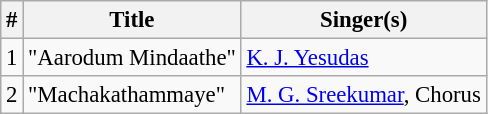<table class="wikitable" style="font-size:95%;">
<tr>
<th>#</th>
<th>Title</th>
<th>Singer(s)</th>
</tr>
<tr>
<td>1</td>
<td>"Aarodum Mindaathe"</td>
<td><a href='#'>K. J. Yesudas</a></td>
</tr>
<tr>
<td>2</td>
<td>"Machakathammaye"</td>
<td><a href='#'>M. G. Sreekumar</a>, Chorus</td>
</tr>
</table>
